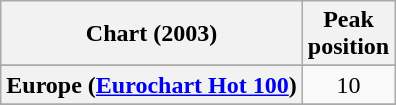<table class="wikitable sortable plainrowheaders" style="text-align:center">
<tr>
<th>Chart (2003)</th>
<th>Peak<br>position</th>
</tr>
<tr>
</tr>
<tr>
<th scope="row">Europe (<a href='#'>Eurochart Hot 100</a>)</th>
<td>10</td>
</tr>
<tr>
</tr>
<tr>
</tr>
</table>
